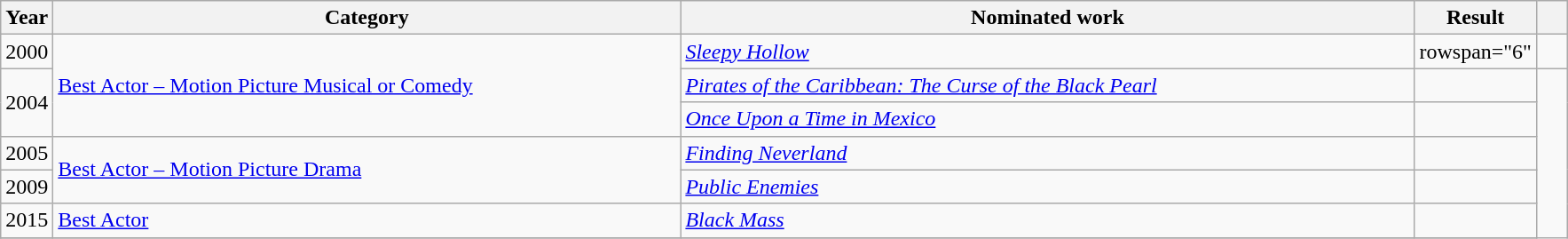<table class="wikitable sortable">
<tr>
<th scope="col" style="width:1em;">Year</th>
<th scope="col" style="width:29em;">Category</th>
<th scope="col" style="width:34em;">Nominated work</th>
<th scope="col" style="width:5em;">Result</th>
<th scope="col" class="unsortable" style="width:1em;"></th>
</tr>
<tr>
<td>2000</td>
<td rowspan="3"><a href='#'>Best Actor – Motion Picture Musical or Comedy</a></td>
<td><em><a href='#'>Sleepy Hollow</a></em></td>
<td>rowspan="6" </td>
<td></td>
</tr>
<tr>
<td rowspan="2">2004</td>
<td><em><a href='#'>Pirates of the Caribbean: The Curse of the Black Pearl</a></em></td>
<td></td>
</tr>
<tr>
<td><em><a href='#'>Once Upon a Time in Mexico</a></em></td>
<td></td>
</tr>
<tr>
<td>2005</td>
<td rowspan="2"><a href='#'>Best Actor – Motion Picture Drama</a></td>
<td><em><a href='#'>Finding Neverland</a></em></td>
<td></td>
</tr>
<tr>
<td>2009</td>
<td><em><a href='#'>Public Enemies</a></em></td>
<td></td>
</tr>
<tr>
<td>2015</td>
<td><a href='#'>Best Actor</a></td>
<td><em><a href='#'>Black Mass</a></em></td>
<td></td>
</tr>
<tr>
</tr>
</table>
